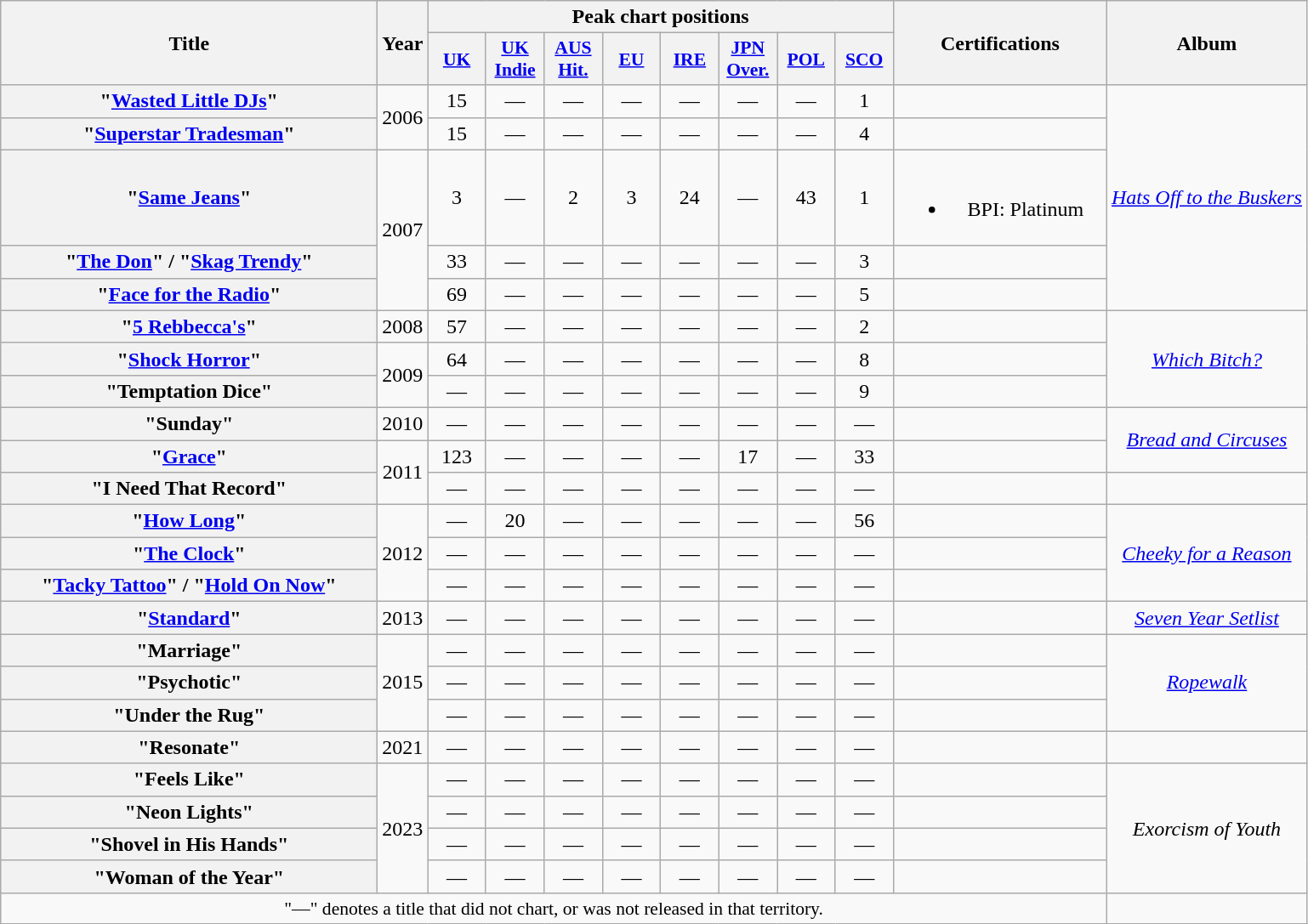<table class="wikitable plainrowheaders" style="text-align:center;">
<tr>
<th scope="col" rowspan="2" style="width:18em;">Title</th>
<th scope="col" rowspan="2">Year</th>
<th scope="col" colspan="8">Peak chart positions</th>
<th scope="col" rowspan="2" style="width:10em;">Certifications</th>
<th scope="col" rowspan="2">Album</th>
</tr>
<tr>
<th scope="col" style="width:2.7em;font-size:90%;"><a href='#'>UK</a><br></th>
<th scope="col" style="width:2.7em;font-size:90%;"><a href='#'>UK<br>Indie</a><br></th>
<th scope="col" style="width:2.7em;font-size:90%;"><a href='#'>AUS<br>Hit.</a><br></th>
<th scope="col" style="width:2.7em;font-size:90%;"><a href='#'>EU</a><br></th>
<th scope="col" style="width:2.7em;font-size:90%;"><a href='#'>IRE</a><br></th>
<th scope="col" style="width:2.7em;font-size:90%;"><a href='#'>JPN<br>Over.</a><br></th>
<th scope="col" style="width:2.7em;font-size:90%;"><a href='#'>POL</a><br></th>
<th scope="col" style="width:2.7em;font-size:90%;"><a href='#'>SCO</a><br></th>
</tr>
<tr>
<th scope="row">"<a href='#'>Wasted Little DJs</a>"</th>
<td rowspan="2">2006</td>
<td>15</td>
<td>—</td>
<td>—</td>
<td>—</td>
<td>—</td>
<td>—</td>
<td>—</td>
<td>1</td>
<td></td>
<td rowspan=5><em><a href='#'>Hats Off to the Buskers</a></em></td>
</tr>
<tr>
<th scope="row">"<a href='#'>Superstar Tradesman</a>"</th>
<td>15</td>
<td>—</td>
<td>—</td>
<td>—</td>
<td>—</td>
<td>—</td>
<td>—</td>
<td>4</td>
<td></td>
</tr>
<tr>
<th scope="row">"<a href='#'>Same Jeans</a>"</th>
<td rowspan="3">2007</td>
<td>3</td>
<td>—</td>
<td>2</td>
<td>3</td>
<td>24</td>
<td>—</td>
<td>43</td>
<td>1</td>
<td><br><ul><li>BPI: Platinum</li></ul></td>
</tr>
<tr>
<th scope="row">"<a href='#'>The Don</a>" / "<a href='#'>Skag Trendy</a>"</th>
<td>33</td>
<td>—</td>
<td>—</td>
<td>—</td>
<td>—</td>
<td>—</td>
<td>—</td>
<td>3</td>
<td></td>
</tr>
<tr>
<th scope="row">"<a href='#'>Face for the Radio</a>"</th>
<td>69</td>
<td>—</td>
<td>—</td>
<td>—</td>
<td>—</td>
<td>—</td>
<td>—</td>
<td>5</td>
<td></td>
</tr>
<tr>
<th scope="row">"<a href='#'>5 Rebbecca's</a>"</th>
<td>2008</td>
<td>57</td>
<td>—</td>
<td>—</td>
<td>—</td>
<td>—</td>
<td>—</td>
<td>—</td>
<td>2</td>
<td></td>
<td rowspan=3><em><a href='#'>Which Bitch?</a></em></td>
</tr>
<tr>
<th scope="row">"<a href='#'>Shock Horror</a>"</th>
<td rowspan="2">2009</td>
<td>64</td>
<td>—</td>
<td>—</td>
<td>—</td>
<td>—</td>
<td>—</td>
<td>—</td>
<td>8</td>
<td></td>
</tr>
<tr>
<th scope="row">"Temptation Dice"</th>
<td>—</td>
<td>—</td>
<td>—</td>
<td>—</td>
<td>—</td>
<td>—</td>
<td>—</td>
<td>9</td>
<td></td>
</tr>
<tr>
<th scope="row">"Sunday"</th>
<td>2010</td>
<td>—</td>
<td>—</td>
<td>—</td>
<td>—</td>
<td>—</td>
<td>—</td>
<td>—</td>
<td>—</td>
<td></td>
<td rowspan=2><em><a href='#'>Bread and Circuses</a></em></td>
</tr>
<tr>
<th scope="row">"<a href='#'>Grace</a>"</th>
<td rowspan="2">2011</td>
<td>123</td>
<td>—</td>
<td>—</td>
<td>—</td>
<td>—</td>
<td>17</td>
<td>—</td>
<td>33</td>
<td></td>
</tr>
<tr>
<th scope="row">"I Need That Record"</th>
<td>—</td>
<td>—</td>
<td>—</td>
<td>—</td>
<td>—</td>
<td>—</td>
<td>—</td>
<td>—</td>
<td></td>
<td></td>
</tr>
<tr>
<th scope="row">"<a href='#'>How Long</a>"</th>
<td rowspan="3">2012</td>
<td>—</td>
<td>20</td>
<td>—</td>
<td>—</td>
<td>—</td>
<td>—</td>
<td>—</td>
<td>56</td>
<td></td>
<td rowspan=3><em><a href='#'>Cheeky for a Reason</a></em></td>
</tr>
<tr>
<th scope="row">"<a href='#'>The Clock</a>"</th>
<td>—</td>
<td>—</td>
<td>—</td>
<td>—</td>
<td>—</td>
<td>—</td>
<td>—</td>
<td>—</td>
<td></td>
</tr>
<tr>
<th scope="row">"<a href='#'>Tacky Tattoo</a>" / "<a href='#'>Hold On Now</a>"</th>
<td>—</td>
<td>—</td>
<td>—</td>
<td>—</td>
<td>—</td>
<td>—</td>
<td>—</td>
<td>—</td>
<td></td>
</tr>
<tr>
<th scope="row">"<a href='#'>Standard</a>"</th>
<td>2013</td>
<td>—</td>
<td>—</td>
<td>—</td>
<td>—</td>
<td>—</td>
<td>—</td>
<td>—</td>
<td>—</td>
<td></td>
<td><em><a href='#'>Seven Year Setlist</a></em></td>
</tr>
<tr>
<th scope="row">"Marriage"</th>
<td rowspan="3">2015</td>
<td>—</td>
<td>—</td>
<td>—</td>
<td>—</td>
<td>—</td>
<td>—</td>
<td>—</td>
<td>—</td>
<td></td>
<td rowspan="3"><em><a href='#'>Ropewalk</a></em></td>
</tr>
<tr>
<th scope="row">"Psychotic"</th>
<td>—</td>
<td>—</td>
<td>—</td>
<td>—</td>
<td>—</td>
<td>—</td>
<td>—</td>
<td>—</td>
<td></td>
</tr>
<tr>
<th scope="row">"Under the Rug"</th>
<td>—</td>
<td>—</td>
<td>—</td>
<td>—</td>
<td>—</td>
<td>—</td>
<td>—</td>
<td>—</td>
<td></td>
</tr>
<tr>
<th scope="row">"Resonate"</th>
<td>2021</td>
<td>—</td>
<td>—</td>
<td>—</td>
<td>—</td>
<td>—</td>
<td>—</td>
<td>—</td>
<td>—</td>
<td></td>
<td></td>
</tr>
<tr>
<th scope="row">"Feels Like"</th>
<td rowspan="4">2023</td>
<td>—</td>
<td>—</td>
<td>—</td>
<td>—</td>
<td>—</td>
<td>—</td>
<td>—</td>
<td>—</td>
<td></td>
<td rowspan="4"><em>Exorcism of Youth</em></td>
</tr>
<tr>
<th scope="row">"Neon Lights"</th>
<td>—</td>
<td>—</td>
<td>—</td>
<td>—</td>
<td>—</td>
<td>—</td>
<td>—</td>
<td>—</td>
<td></td>
</tr>
<tr>
<th scope="row">"Shovel in His Hands"</th>
<td>—</td>
<td>—</td>
<td>—</td>
<td>—</td>
<td>—</td>
<td>—</td>
<td>—</td>
<td>—</td>
<td></td>
</tr>
<tr>
<th scope="row">"Woman of the Year"</th>
<td>—</td>
<td>—</td>
<td>—</td>
<td>—</td>
<td>—</td>
<td>—</td>
<td>—</td>
<td>—</td>
<td></td>
</tr>
<tr>
<td colspan="11" style="font-size:90%">"—" denotes a title that did not chart, or was not released in that territory.</td>
</tr>
</table>
